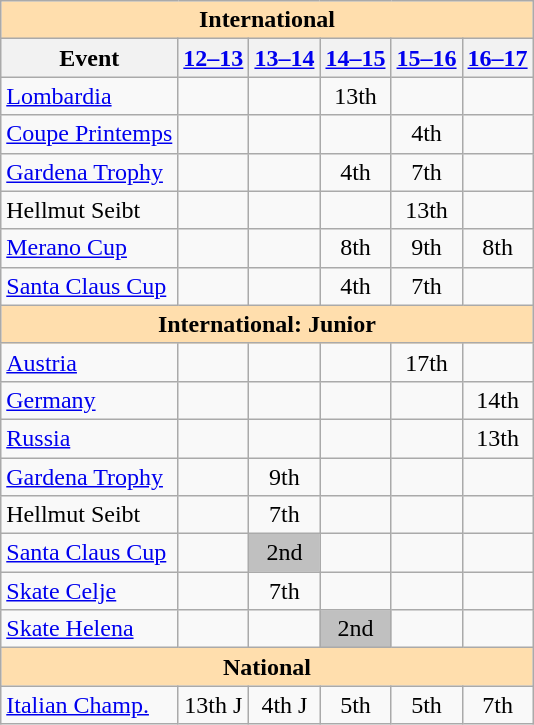<table class="wikitable" style="text-align:center">
<tr>
<th style="background-color: #ffdead; " colspan=6 align=center>International</th>
</tr>
<tr>
<th>Event</th>
<th><a href='#'>12–13</a></th>
<th><a href='#'>13–14</a></th>
<th><a href='#'>14–15</a></th>
<th><a href='#'>15–16</a></th>
<th><a href='#'>16–17</a></th>
</tr>
<tr>
<td align=left> <a href='#'>Lombardia</a></td>
<td></td>
<td></td>
<td>13th</td>
<td></td>
<td></td>
</tr>
<tr>
<td align=left><a href='#'>Coupe Printemps</a></td>
<td></td>
<td></td>
<td></td>
<td>4th</td>
<td></td>
</tr>
<tr>
<td align=left><a href='#'>Gardena Trophy</a></td>
<td></td>
<td></td>
<td>4th</td>
<td>7th</td>
<td></td>
</tr>
<tr>
<td align=left>Hellmut Seibt</td>
<td></td>
<td></td>
<td></td>
<td>13th</td>
<td></td>
</tr>
<tr>
<td align=left><a href='#'>Merano Cup</a></td>
<td></td>
<td></td>
<td>8th</td>
<td>9th</td>
<td>8th</td>
</tr>
<tr>
<td align=left><a href='#'>Santa Claus Cup</a></td>
<td></td>
<td></td>
<td>4th</td>
<td>7th</td>
<td></td>
</tr>
<tr>
<th style="background-color: #ffdead; " colspan=6 align=center>International: Junior</th>
</tr>
<tr>
<td align=left> <a href='#'>Austria</a></td>
<td></td>
<td></td>
<td></td>
<td>17th</td>
<td></td>
</tr>
<tr>
<td align=left> <a href='#'>Germany</a></td>
<td></td>
<td></td>
<td></td>
<td></td>
<td>14th</td>
</tr>
<tr>
<td align=left> <a href='#'>Russia</a></td>
<td></td>
<td></td>
<td></td>
<td></td>
<td>13th</td>
</tr>
<tr>
<td align=left><a href='#'>Gardena Trophy</a></td>
<td></td>
<td>9th</td>
<td></td>
<td></td>
<td></td>
</tr>
<tr>
<td align=left>Hellmut Seibt</td>
<td></td>
<td>7th</td>
<td></td>
<td></td>
<td></td>
</tr>
<tr>
<td align=left><a href='#'>Santa Claus Cup</a></td>
<td></td>
<td bgcolor=silver>2nd</td>
<td></td>
<td></td>
<td></td>
</tr>
<tr>
<td align=left><a href='#'>Skate Celje</a></td>
<td></td>
<td>7th</td>
<td></td>
<td></td>
<td></td>
</tr>
<tr>
<td align=left><a href='#'>Skate Helena</a></td>
<td></td>
<td></td>
<td bgcolor=silver>2nd</td>
<td></td>
<td></td>
</tr>
<tr>
<th style="background-color: #ffdead; " colspan=6 align=center>National</th>
</tr>
<tr>
<td align=left><a href='#'>Italian Champ.</a></td>
<td>13th J</td>
<td>4th J</td>
<td>5th</td>
<td>5th</td>
<td>7th</td>
</tr>
</table>
